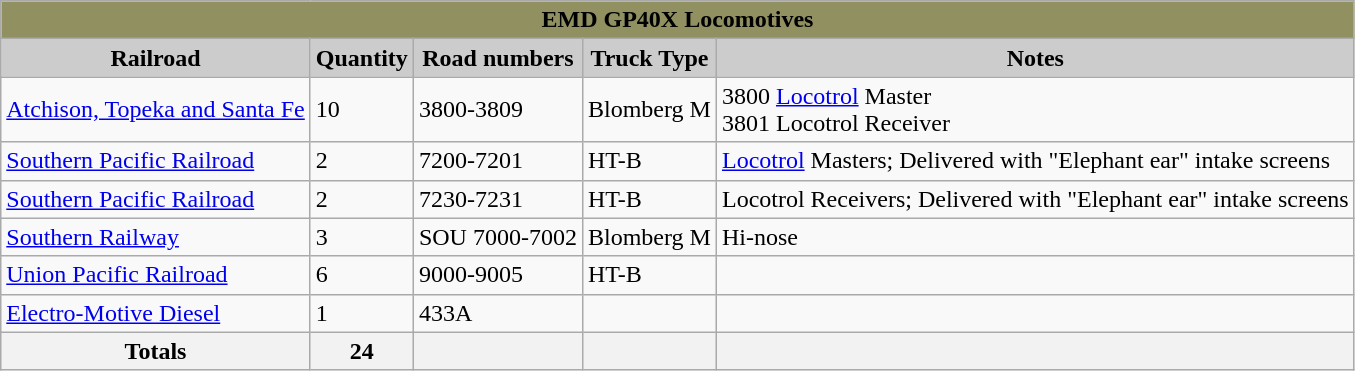<table class="wikitable">
<tr>
<th colspan=5 style="background:#909060;">EMD GP40X Locomotives</th>
</tr>
<tr>
<th style="background:#CCCCCC;">Railroad</th>
<th style="background:#CCCCCC;">Quantity</th>
<th style="background:#CCCCCC;">Road numbers</th>
<th style="background:#CCCCCC;">Truck Type</th>
<th style="background:#CCCCCC;">Notes</th>
</tr>
<tr>
<td><a href='#'>Atchison, Topeka and Santa Fe</a></td>
<td>10</td>
<td>3800-3809</td>
<td>Blomberg M</td>
<td>3800 <a href='#'>Locotrol</a> Master<br>3801 Locotrol Receiver</td>
</tr>
<tr>
<td><a href='#'>Southern Pacific Railroad</a></td>
<td>2</td>
<td>7200-7201</td>
<td>HT-B</td>
<td><a href='#'>Locotrol</a> Masters; Delivered with "Elephant ear" intake screens</td>
</tr>
<tr>
<td><a href='#'>Southern Pacific Railroad</a></td>
<td>2</td>
<td>7230-7231</td>
<td>HT-B</td>
<td>Locotrol Receivers; Delivered with "Elephant ear" intake screens</td>
</tr>
<tr>
<td><a href='#'>Southern Railway</a></td>
<td>3</td>
<td>SOU 7000-7002</td>
<td>Blomberg M</td>
<td>Hi-nose</td>
</tr>
<tr>
<td><a href='#'>Union Pacific Railroad</a></td>
<td>6</td>
<td>9000-9005</td>
<td>HT-B</td>
<td></td>
</tr>
<tr>
<td><a href='#'>Electro-Motive Diesel</a></td>
<td>1</td>
<td>433A</td>
<td></td>
<td></td>
</tr>
<tr>
<th>Totals</th>
<th>24</th>
<th></th>
<th></th>
<th></th>
</tr>
</table>
